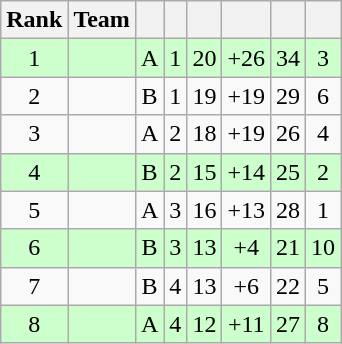<table class="wikitable" style="text-align:center;">
<tr>
<th>Rank</th>
<th>Team</th>
<th></th>
<th></th>
<th></th>
<th></th>
<th></th>
<th></th>
</tr>
<tr style="background-color:#CCFFCC;">
<td>1</td>
<td align=left></td>
<td>A</td>
<td>1</td>
<td>20</td>
<td>+26</td>
<td>34</td>
<td>3</td>
</tr>
<tr>
<td>2</td>
<td align=left></td>
<td>B</td>
<td>1</td>
<td>19</td>
<td>+19</td>
<td>29</td>
<td>6</td>
</tr>
<tr>
<td>3</td>
<td align=left></td>
<td>A</td>
<td>2</td>
<td>18</td>
<td>+19</td>
<td>26</td>
<td>4</td>
</tr>
<tr style="background-color:#CCFFCC;"-style="background-color:#CCFFCC;">
<td>4</td>
<td align=left></td>
<td>B</td>
<td>2</td>
<td>15</td>
<td>+14</td>
<td>25</td>
<td>2</td>
</tr>
<tr>
<td>5</td>
<td align=left></td>
<td>A</td>
<td>3</td>
<td>16</td>
<td>+13</td>
<td>28</td>
<td>1</td>
</tr>
<tr style="background-color:#CCFFCC;"-style="background-color:#CCFFCC;">
<td>6</td>
<td align=left></td>
<td>B</td>
<td>3</td>
<td>13</td>
<td>+4</td>
<td>21</td>
<td>10</td>
</tr>
<tr>
<td>7</td>
<td align=left></td>
<td>B</td>
<td>4</td>
<td>13</td>
<td>+6</td>
<td>22</td>
<td>5</td>
</tr>
<tr style="background-color:#CCFFCC;">
<td>8</td>
<td align=left></td>
<td>A</td>
<td>4</td>
<td>12</td>
<td>+11</td>
<td>27</td>
<td>8</td>
</tr>
</table>
